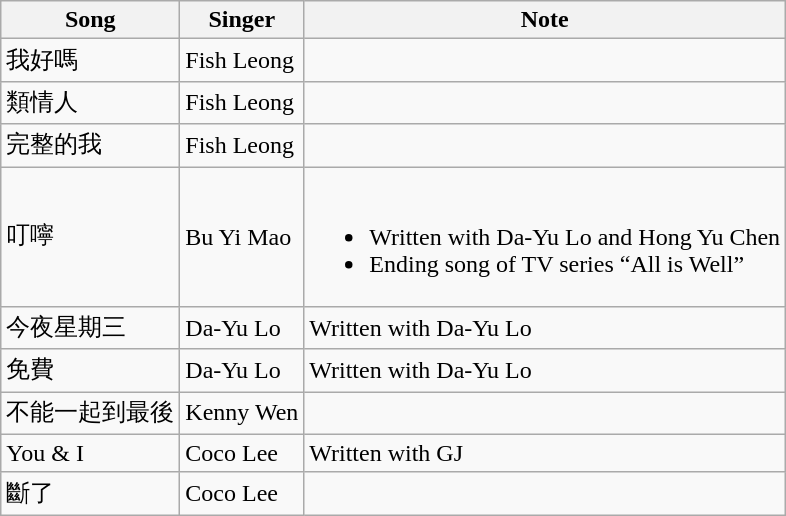<table class="wikitable">
<tr>
<th>Song</th>
<th>Singer</th>
<th>Note</th>
</tr>
<tr>
<td>我好嗎</td>
<td>Fish Leong</td>
<td></td>
</tr>
<tr>
<td>類情人</td>
<td>Fish Leong</td>
<td></td>
</tr>
<tr>
<td>完整的我</td>
<td>Fish Leong</td>
<td></td>
</tr>
<tr>
<td>叮嚀</td>
<td>Bu Yi Mao</td>
<td><br><ul><li>Written with Da-Yu Lo and Hong Yu Chen</li><li>Ending song of TV series “All is Well”</li></ul></td>
</tr>
<tr>
<td>今夜星期三</td>
<td>Da-Yu Lo</td>
<td>Written with Da-Yu Lo</td>
</tr>
<tr>
<td>免費</td>
<td>Da-Yu Lo</td>
<td>Written with Da-Yu Lo</td>
</tr>
<tr>
<td>不能一起到最後</td>
<td>Kenny Wen</td>
<td></td>
</tr>
<tr>
<td>You & I</td>
<td>Coco Lee</td>
<td>Written with GJ</td>
</tr>
<tr>
<td>斷了</td>
<td>Coco Lee</td>
<td></td>
</tr>
</table>
